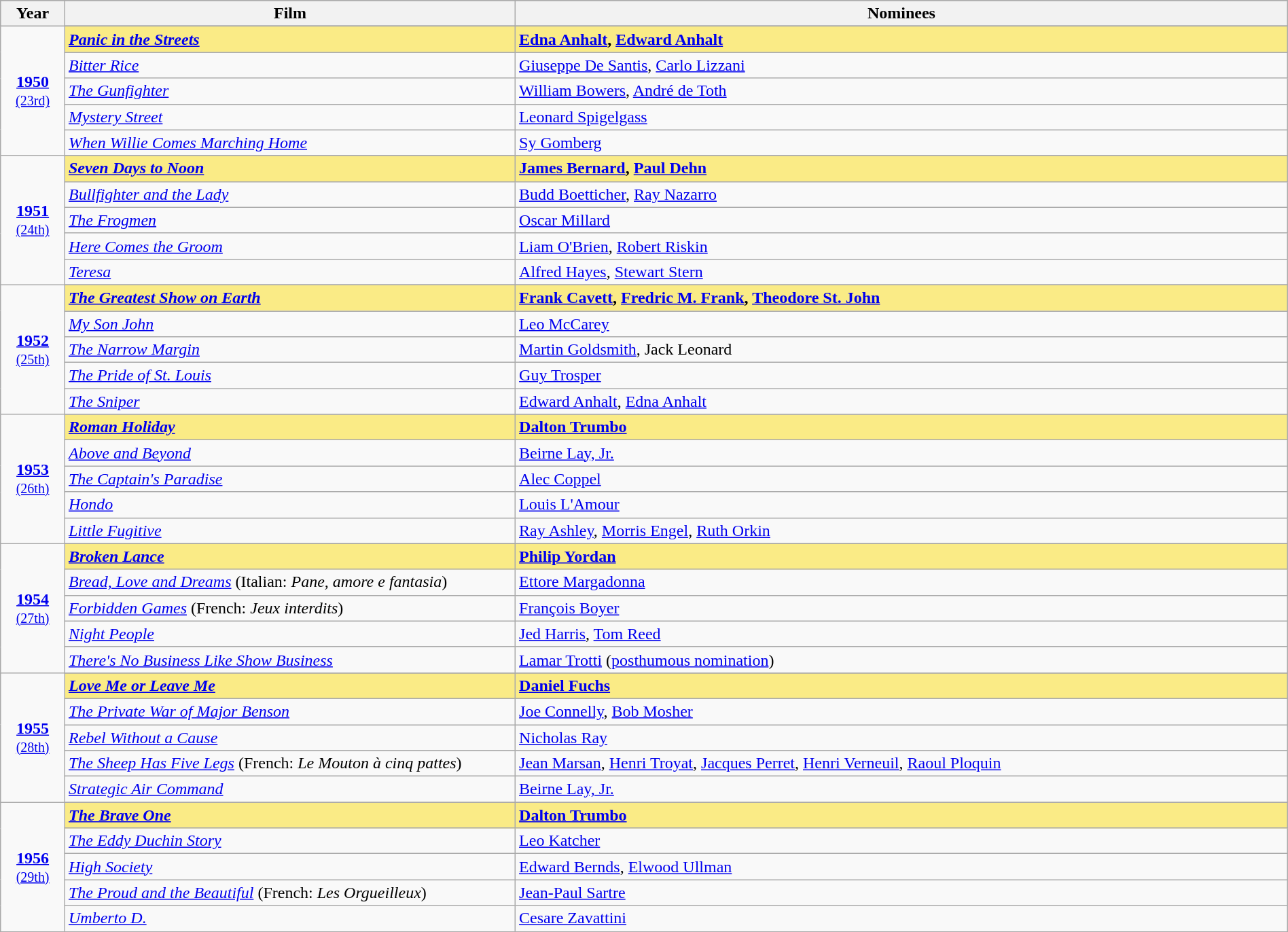<table class="wikitable" style="width:100%">
<tr bgcolor="#bebebe">
<th width="5%">Year</th>
<th width="35%">Film</th>
<th width="60%">Nominees</th>
</tr>
<tr>
<td rowspan=6 style="text-align:center"><strong><a href='#'>1950</a></strong><br><small><a href='#'>(23rd)</a></small></td>
</tr>
<tr style="background:#FAEB86">
<td><strong><em><a href='#'>Panic in the Streets</a></em></strong></td>
<td><strong><a href='#'>Edna Anhalt</a>, <a href='#'>Edward Anhalt</a></strong></td>
</tr>
<tr>
<td><em><a href='#'>Bitter Rice</a></em></td>
<td><a href='#'>Giuseppe De Santis</a>, <a href='#'>Carlo Lizzani</a></td>
</tr>
<tr>
<td><em><a href='#'>The Gunfighter</a></em></td>
<td><a href='#'>William Bowers</a>, <a href='#'>André de Toth</a></td>
</tr>
<tr>
<td><em><a href='#'>Mystery Street</a></em></td>
<td><a href='#'>Leonard Spigelgass</a></td>
</tr>
<tr>
<td><em><a href='#'>When Willie Comes Marching Home</a></em></td>
<td><a href='#'>Sy Gomberg</a></td>
</tr>
<tr>
<td rowspan=6 style="text-align:center"><strong><a href='#'>1951</a></strong><br><small><a href='#'>(24th)</a></small></td>
</tr>
<tr style="background:#FAEB86">
<td><strong><em><a href='#'>Seven Days to Noon</a></em></strong></td>
<td><strong><a href='#'>James Bernard</a>, <a href='#'>Paul Dehn</a></strong></td>
</tr>
<tr>
<td><em><a href='#'>Bullfighter and the Lady</a></em></td>
<td><a href='#'>Budd Boetticher</a>, <a href='#'>Ray Nazarro</a></td>
</tr>
<tr>
<td><em><a href='#'>The Frogmen</a></em></td>
<td><a href='#'>Oscar Millard</a></td>
</tr>
<tr>
<td><em><a href='#'>Here Comes the Groom</a></em></td>
<td><a href='#'>Liam O'Brien</a>, <a href='#'>Robert Riskin</a></td>
</tr>
<tr>
<td><em><a href='#'>Teresa</a></em></td>
<td><a href='#'>Alfred Hayes</a>, <a href='#'>Stewart Stern</a></td>
</tr>
<tr>
<td rowspan=6 style="text-align:center"><strong><a href='#'>1952</a></strong><br><small><a href='#'>(25th)</a></small></td>
</tr>
<tr style="background:#FAEB86">
<td><strong><em><a href='#'>The Greatest Show on Earth</a></em></strong></td>
<td><strong><a href='#'>Frank Cavett</a>, <a href='#'>Fredric M. Frank</a>, <a href='#'>Theodore St. John</a></strong></td>
</tr>
<tr>
<td><em><a href='#'>My Son John</a></em></td>
<td><a href='#'>Leo McCarey</a></td>
</tr>
<tr>
<td><em><a href='#'>The Narrow Margin</a></em></td>
<td><a href='#'>Martin Goldsmith</a>, Jack Leonard</td>
</tr>
<tr>
<td><em><a href='#'>The Pride of St. Louis</a></em></td>
<td><a href='#'>Guy Trosper</a></td>
</tr>
<tr>
<td><em><a href='#'>The Sniper</a></em></td>
<td><a href='#'>Edward Anhalt</a>, <a href='#'>Edna Anhalt</a></td>
</tr>
<tr>
<td rowspan=6 style="text-align:center"><strong><a href='#'>1953</a></strong><br><small><a href='#'>(26th)</a></small></td>
</tr>
<tr style="background:#FAEB86">
<td><strong><em><a href='#'>Roman Holiday</a></em></strong></td>
<td><strong><a href='#'>Dalton Trumbo</a></strong></td>
</tr>
<tr>
<td><em><a href='#'>Above and Beyond</a></em></td>
<td><a href='#'>Beirne Lay, Jr.</a></td>
</tr>
<tr>
<td><em><a href='#'>The Captain's Paradise</a></em></td>
<td><a href='#'>Alec Coppel</a></td>
</tr>
<tr>
<td><em><a href='#'>Hondo</a></em></td>
<td><a href='#'>Louis L'Amour</a></td>
</tr>
<tr>
<td><em><a href='#'>Little Fugitive</a></em></td>
<td><a href='#'>Ray Ashley</a>, <a href='#'>Morris Engel</a>, <a href='#'>Ruth Orkin</a></td>
</tr>
<tr>
<td rowspan=6 style="text-align:center"><strong><a href='#'>1954</a></strong><br><small><a href='#'>(27th)</a></small></td>
</tr>
<tr style="background:#FAEB86">
<td><strong><em><a href='#'>Broken Lance</a></em></strong></td>
<td><strong><a href='#'>Philip Yordan</a></strong></td>
</tr>
<tr>
<td><em><a href='#'>Bread, Love and Dreams</a></em> (Italian: <em>Pane, amore e fantasia</em>)</td>
<td><a href='#'>Ettore Margadonna</a></td>
</tr>
<tr>
<td><em><a href='#'>Forbidden Games</a></em> (French: <em>Jeux interdits</em>)</td>
<td><a href='#'>François Boyer</a></td>
</tr>
<tr>
<td><em><a href='#'>Night People</a></em></td>
<td><a href='#'>Jed Harris</a>, <a href='#'>Tom Reed</a></td>
</tr>
<tr>
<td><em><a href='#'>There's No Business Like Show Business</a></em></td>
<td><a href='#'>Lamar Trotti</a> (<a href='#'>posthumous nomination</a>)</td>
</tr>
<tr>
<td rowspan=6 style="text-align:center"><strong><a href='#'>1955</a></strong><br><small><a href='#'>(28th)</a></small></td>
</tr>
<tr style="background:#FAEB86">
<td><strong><em><a href='#'>Love Me or Leave Me</a></em></strong></td>
<td><strong><a href='#'>Daniel Fuchs</a></strong></td>
</tr>
<tr>
<td><em><a href='#'>The Private War of Major Benson</a></em></td>
<td><a href='#'>Joe Connelly</a>, <a href='#'>Bob Mosher</a></td>
</tr>
<tr>
<td><em><a href='#'>Rebel Without a Cause</a></em></td>
<td><a href='#'>Nicholas Ray</a></td>
</tr>
<tr>
<td><em><a href='#'>The Sheep Has Five Legs</a></em> (French: <em>Le Mouton à cinq pattes</em>)</td>
<td><a href='#'>Jean Marsan</a>, <a href='#'>Henri Troyat</a>, <a href='#'>Jacques Perret</a>, <a href='#'>Henri Verneuil</a>, <a href='#'>Raoul Ploquin</a></td>
</tr>
<tr>
<td><em><a href='#'>Strategic Air Command</a></em></td>
<td><a href='#'>Beirne Lay, Jr.</a></td>
</tr>
<tr>
<td rowspan=6 style="text-align:center"><strong><a href='#'>1956</a></strong><br><small><a href='#'>(29th)</a></small></td>
</tr>
<tr style="background:#FAEB86">
<td><strong><em><a href='#'>The Brave One</a></em></strong></td>
<td><strong><a href='#'>Dalton Trumbo</a></strong></td>
</tr>
<tr>
<td><em><a href='#'>The Eddy Duchin Story</a></em></td>
<td><a href='#'>Leo Katcher</a></td>
</tr>
<tr>
<td><em><a href='#'>High Society</a></em></td>
<td><a href='#'>Edward Bernds</a>, <a href='#'>Elwood Ullman</a></td>
</tr>
<tr>
<td><em><a href='#'>The Proud and the Beautiful</a></em> (French: <em>Les Orgueilleux</em>)</td>
<td><a href='#'>Jean-Paul Sartre</a></td>
</tr>
<tr>
<td><em><a href='#'>Umberto D.</a></em></td>
<td><a href='#'>Cesare Zavattini</a></td>
</tr>
</table>
